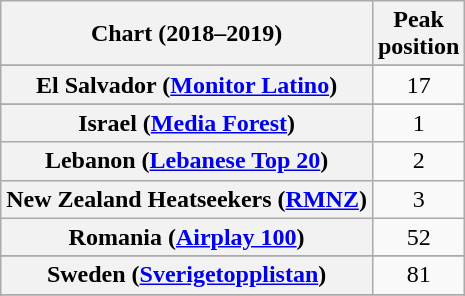<table class="wikitable sortable plainrowheaders" style="text-align:center">
<tr>
<th scope="col">Chart (2018–2019)</th>
<th scope="col">Peak<br> position</th>
</tr>
<tr>
</tr>
<tr>
</tr>
<tr>
</tr>
<tr>
<th scope="row">El Salvador (<a href='#'>Monitor Latino</a>)</th>
<td>17</td>
</tr>
<tr>
</tr>
<tr>
</tr>
<tr>
</tr>
<tr>
</tr>
<tr>
<th scope="row">Israel (<a href='#'>Media Forest</a>)</th>
<td>1</td>
</tr>
<tr>
<th scope="row">Lebanon (<a href='#'>Lebanese Top 20</a>)</th>
<td>2</td>
</tr>
<tr>
<th scope="row">New Zealand Heatseekers (<a href='#'>RMNZ</a>)</th>
<td>3</td>
</tr>
<tr>
<th scope="row">Romania (<a href='#'>Airplay 100</a>)</th>
<td>52</td>
</tr>
<tr>
</tr>
<tr>
<th scope="row">Sweden (<a href='#'>Sverigetopplistan</a>)</th>
<td>81</td>
</tr>
<tr>
</tr>
<tr>
</tr>
</table>
